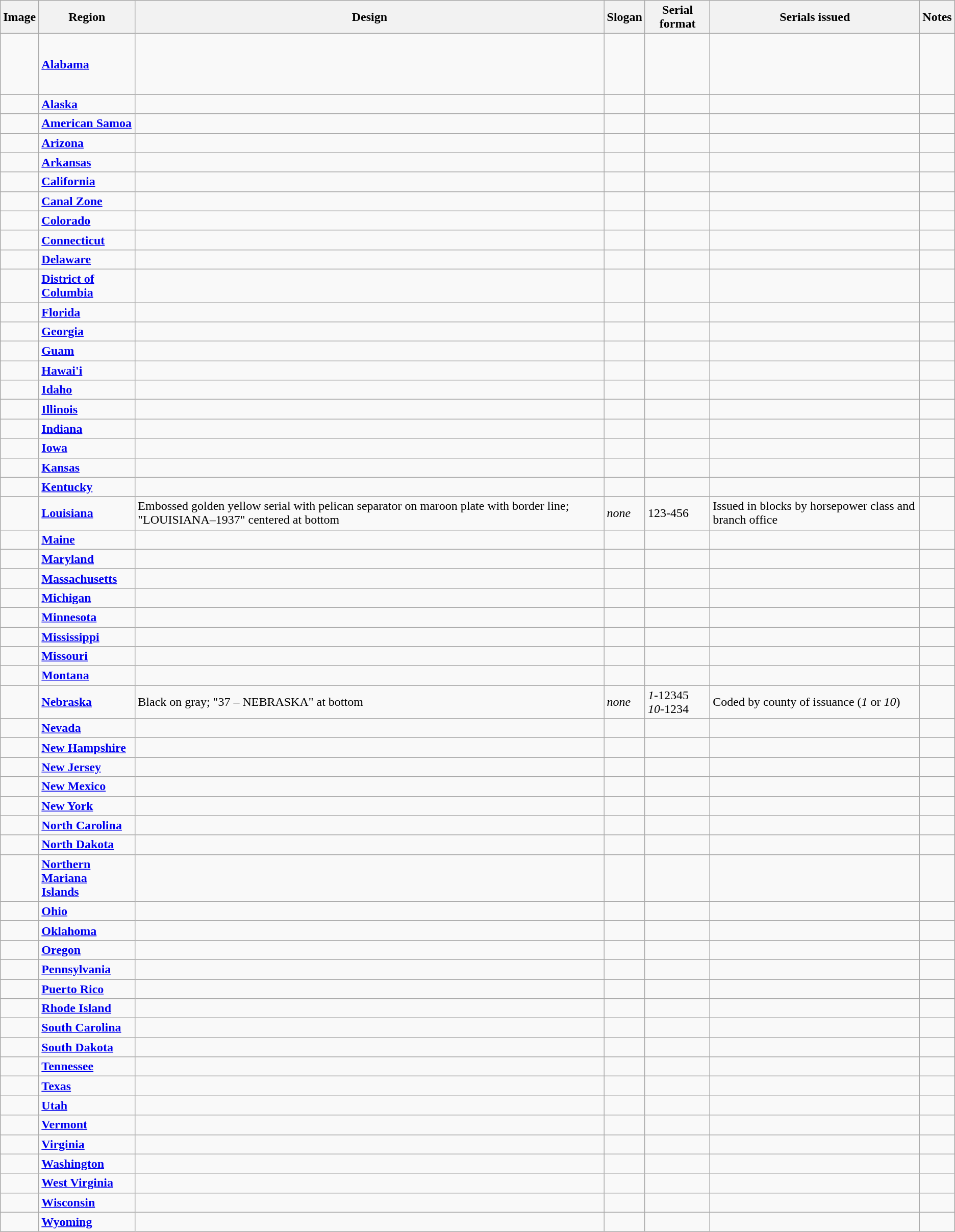<table class="wikitable">
<tr>
<th>Image</th>
<th>Region</th>
<th>Design</th>
<th>Slogan</th>
<th>Serial format</th>
<th>Serials issued</th>
<th>Notes</th>
</tr>
<tr>
<td><br><br><br><br></td>
<td><strong><a href='#'>Alabama</a></strong></td>
<td></td>
<td></td>
<td></td>
<td></td>
<td></td>
</tr>
<tr>
<td></td>
<td><strong><a href='#'>Alaska</a></strong></td>
<td></td>
<td></td>
<td></td>
<td></td>
<td></td>
</tr>
<tr>
<td></td>
<td><strong><a href='#'>American Samoa</a></strong></td>
<td></td>
<td></td>
<td></td>
<td></td>
<td></td>
</tr>
<tr>
<td></td>
<td><strong><a href='#'>Arizona</a></strong></td>
<td></td>
<td></td>
<td></td>
<td></td>
<td></td>
</tr>
<tr>
<td></td>
<td><strong><a href='#'>Arkansas</a></strong></td>
<td></td>
<td></td>
<td></td>
<td></td>
<td></td>
</tr>
<tr>
<td></td>
<td><strong><a href='#'>California</a></strong></td>
<td></td>
<td></td>
<td></td>
<td></td>
<td></td>
</tr>
<tr>
<td></td>
<td><strong><a href='#'>Canal Zone</a></strong></td>
<td></td>
<td></td>
<td></td>
<td></td>
<td></td>
</tr>
<tr>
<td></td>
<td><strong><a href='#'>Colorado</a></strong></td>
<td></td>
<td></td>
<td></td>
<td></td>
<td></td>
</tr>
<tr>
<td></td>
<td><strong><a href='#'>Connecticut</a></strong></td>
<td></td>
<td></td>
<td></td>
<td></td>
<td></td>
</tr>
<tr>
<td></td>
<td><strong><a href='#'>Delaware</a></strong></td>
<td></td>
<td></td>
<td></td>
<td></td>
<td></td>
</tr>
<tr>
<td></td>
<td><strong><a href='#'>District of<br>Columbia</a></strong></td>
<td></td>
<td></td>
<td></td>
<td></td>
<td></td>
</tr>
<tr>
<td></td>
<td><strong><a href='#'>Florida</a></strong></td>
<td></td>
<td></td>
<td></td>
<td></td>
<td></td>
</tr>
<tr>
<td></td>
<td><strong><a href='#'>Georgia</a></strong></td>
<td></td>
<td></td>
<td></td>
<td></td>
<td></td>
</tr>
<tr>
<td></td>
<td><strong><a href='#'>Guam</a></strong></td>
<td></td>
<td></td>
<td></td>
<td></td>
<td></td>
</tr>
<tr>
<td></td>
<td><strong><a href='#'>Hawai'i</a></strong></td>
<td></td>
<td></td>
<td></td>
<td></td>
<td></td>
</tr>
<tr>
<td></td>
<td><strong><a href='#'>Idaho</a></strong></td>
<td></td>
<td></td>
<td></td>
<td></td>
<td></td>
</tr>
<tr>
<td></td>
<td><strong><a href='#'>Illinois</a></strong></td>
<td></td>
<td></td>
<td></td>
<td></td>
<td></td>
</tr>
<tr>
<td></td>
<td><strong><a href='#'>Indiana</a></strong></td>
<td></td>
<td></td>
<td></td>
<td></td>
<td></td>
</tr>
<tr>
<td></td>
<td><strong><a href='#'>Iowa</a></strong></td>
<td></td>
<td></td>
<td></td>
<td></td>
<td></td>
</tr>
<tr>
<td></td>
<td><strong><a href='#'>Kansas</a></strong></td>
<td></td>
<td></td>
<td></td>
<td></td>
<td></td>
</tr>
<tr>
<td></td>
<td><strong><a href='#'>Kentucky</a></strong></td>
<td></td>
<td></td>
<td></td>
<td></td>
<td></td>
</tr>
<tr>
<td></td>
<td><strong><a href='#'>Louisiana</a></strong></td>
<td>Embossed golden yellow serial with pelican separator on maroon plate with border line; "LOUISIANA–1937" centered at bottom</td>
<td><em>none</em></td>
<td>123-456</td>
<td>Issued in blocks by horsepower class and branch office</td>
<td></td>
</tr>
<tr>
<td></td>
<td><strong><a href='#'>Maine</a></strong></td>
<td></td>
<td></td>
<td></td>
<td></td>
<td></td>
</tr>
<tr>
<td></td>
<td><strong><a href='#'>Maryland</a></strong></td>
<td></td>
<td></td>
<td></td>
<td></td>
<td></td>
</tr>
<tr>
<td></td>
<td><strong><a href='#'>Massachusetts</a></strong></td>
<td></td>
<td></td>
<td></td>
<td></td>
<td></td>
</tr>
<tr>
<td></td>
<td><strong><a href='#'>Michigan</a></strong></td>
<td></td>
<td></td>
<td></td>
<td></td>
<td></td>
</tr>
<tr>
<td></td>
<td><strong><a href='#'>Minnesota</a></strong></td>
<td></td>
<td></td>
<td></td>
<td></td>
<td></td>
</tr>
<tr>
<td></td>
<td><strong><a href='#'>Mississippi</a></strong></td>
<td></td>
<td></td>
<td></td>
<td></td>
<td></td>
</tr>
<tr>
<td></td>
<td><strong><a href='#'>Missouri</a></strong></td>
<td></td>
<td></td>
<td></td>
<td></td>
<td></td>
</tr>
<tr>
<td></td>
<td><strong><a href='#'>Montana</a></strong></td>
<td></td>
<td></td>
<td></td>
<td></td>
<td></td>
</tr>
<tr>
<td></td>
<td><strong><a href='#'>Nebraska</a></strong></td>
<td>Black on gray; "37 – NEBRASKA" at bottom</td>
<td><em>none</em></td>
<td><em>1</em>-12345<br><em>10</em>-1234</td>
<td>Coded by county of issuance (<em>1</em> or <em>10</em>)</td>
<td></td>
</tr>
<tr>
<td></td>
<td><strong><a href='#'>Nevada</a></strong></td>
<td></td>
<td></td>
<td></td>
<td></td>
<td></td>
</tr>
<tr>
<td></td>
<td><strong><a href='#'>New Hampshire</a></strong></td>
<td></td>
<td></td>
<td></td>
<td></td>
<td></td>
</tr>
<tr>
<td></td>
<td><strong><a href='#'>New Jersey</a></strong></td>
<td></td>
<td></td>
<td></td>
<td></td>
<td></td>
</tr>
<tr>
<td></td>
<td><strong><a href='#'>New Mexico</a></strong></td>
<td></td>
<td></td>
<td></td>
<td></td>
<td></td>
</tr>
<tr>
<td></td>
<td><strong><a href='#'>New York</a></strong></td>
<td></td>
<td></td>
<td></td>
<td></td>
<td></td>
</tr>
<tr>
<td></td>
<td><strong><a href='#'>North Carolina</a></strong></td>
<td></td>
<td></td>
<td></td>
<td></td>
<td></td>
</tr>
<tr>
<td></td>
<td><strong><a href='#'>North Dakota</a></strong></td>
<td></td>
<td></td>
<td></td>
<td></td>
<td></td>
</tr>
<tr>
<td></td>
<td><strong><a href='#'>Northern Mariana<br> Islands</a></strong></td>
<td></td>
<td></td>
<td></td>
<td></td>
<td></td>
</tr>
<tr>
<td></td>
<td><strong><a href='#'>Ohio</a></strong></td>
<td></td>
<td></td>
<td></td>
<td></td>
<td></td>
</tr>
<tr>
<td></td>
<td><strong><a href='#'>Oklahoma</a></strong></td>
<td></td>
<td></td>
<td></td>
<td></td>
<td></td>
</tr>
<tr>
<td></td>
<td><strong><a href='#'>Oregon</a></strong></td>
<td></td>
<td></td>
<td></td>
<td></td>
<td></td>
</tr>
<tr>
<td></td>
<td><strong><a href='#'>Pennsylvania</a></strong></td>
<td></td>
<td></td>
<td></td>
<td></td>
<td></td>
</tr>
<tr>
<td></td>
<td><strong><a href='#'>Puerto Rico</a></strong></td>
<td></td>
<td></td>
<td></td>
<td></td>
<td></td>
</tr>
<tr>
<td></td>
<td><strong><a href='#'>Rhode Island</a></strong></td>
<td></td>
<td></td>
<td></td>
<td></td>
<td></td>
</tr>
<tr>
<td></td>
<td><strong><a href='#'>South Carolina</a></strong></td>
<td></td>
<td></td>
<td></td>
<td></td>
<td></td>
</tr>
<tr>
<td></td>
<td><strong><a href='#'>South Dakota</a></strong></td>
<td></td>
<td></td>
<td></td>
<td></td>
<td></td>
</tr>
<tr>
<td></td>
<td><strong><a href='#'>Tennessee</a></strong></td>
<td></td>
<td></td>
<td></td>
<td></td>
<td></td>
</tr>
<tr>
<td></td>
<td><strong><a href='#'>Texas</a></strong></td>
<td></td>
<td></td>
<td></td>
<td></td>
<td></td>
</tr>
<tr>
<td></td>
<td><strong><a href='#'>Utah</a></strong></td>
<td></td>
<td></td>
<td></td>
<td></td>
<td></td>
</tr>
<tr>
<td></td>
<td><strong><a href='#'>Vermont</a></strong></td>
<td></td>
<td></td>
<td></td>
<td></td>
<td></td>
</tr>
<tr>
<td></td>
<td><strong><a href='#'>Virginia</a></strong></td>
<td></td>
<td></td>
<td></td>
<td></td>
<td></td>
</tr>
<tr>
<td></td>
<td><strong><a href='#'>Washington</a></strong></td>
<td></td>
<td></td>
<td></td>
<td></td>
<td></td>
</tr>
<tr>
<td></td>
<td><strong><a href='#'>West Virginia</a></strong></td>
<td></td>
<td></td>
<td></td>
<td></td>
<td></td>
</tr>
<tr>
<td></td>
<td><strong><a href='#'>Wisconsin</a></strong></td>
<td></td>
<td></td>
<td></td>
<td></td>
<td></td>
</tr>
<tr>
<td></td>
<td><strong><a href='#'>Wyoming</a></strong></td>
<td></td>
<td></td>
<td></td>
<td></td>
<td></td>
</tr>
</table>
